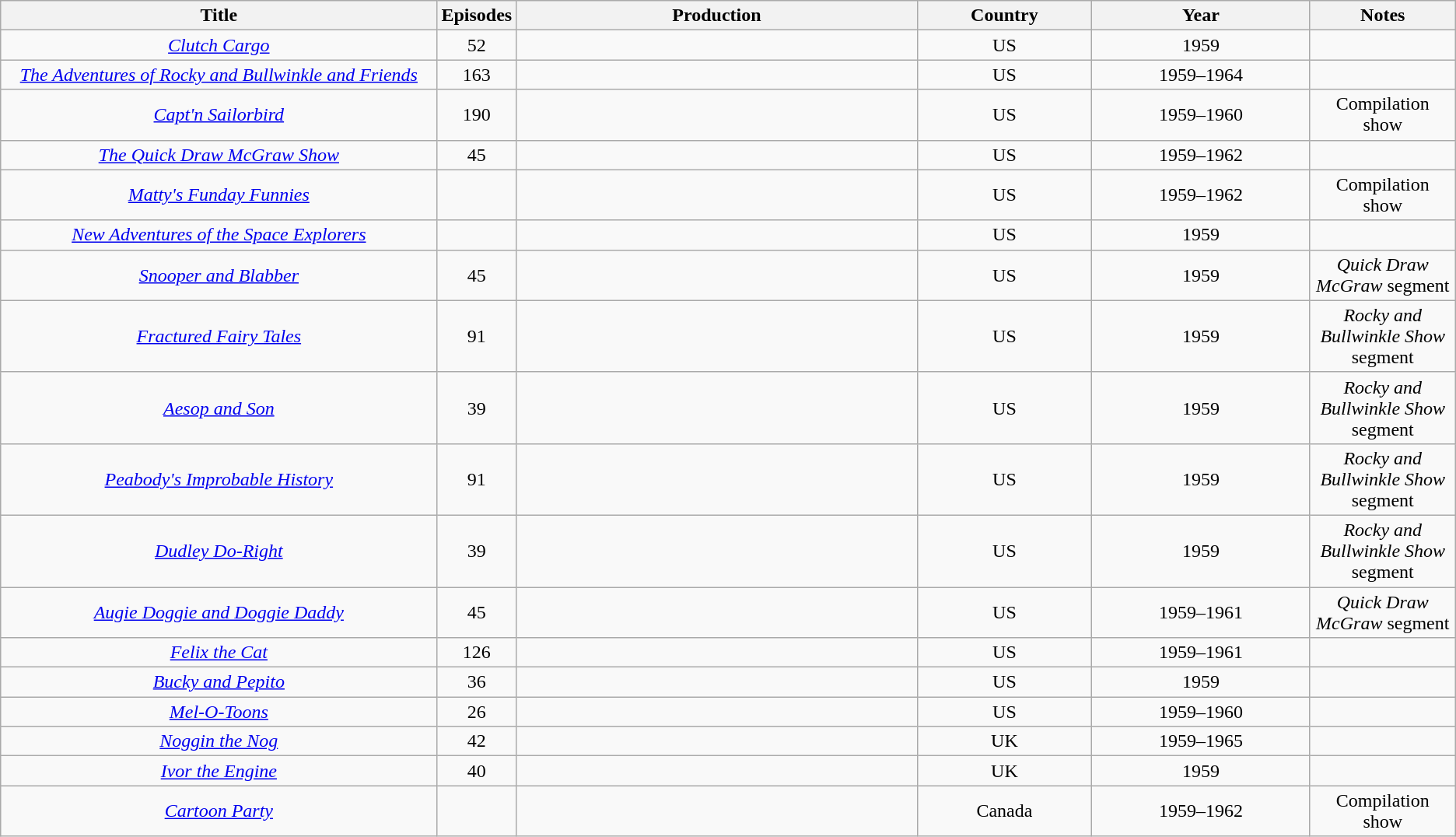<table class="wikitable sortable" style="text-align:center;">
<tr>
<th width=30%>Title</th>
<th width=2%>Episodes</th>
<th>Production</th>
<th width=12%>Country</th>
<th width=15%>Year</th>
<th width=10%>Notes</th>
</tr>
<tr>
<td><em><a href='#'>Clutch Cargo</a></em></td>
<td>52</td>
<td></td>
<td>US</td>
<td>1959</td>
<td></td>
</tr>
<tr>
<td><em><a href='#'>The Adventures of Rocky and Bullwinkle and Friends</a></em></td>
<td>163</td>
<td></td>
<td>US</td>
<td>1959–1964</td>
<td></td>
</tr>
<tr>
<td><em><a href='#'>Capt'n Sailorbird</a></em></td>
<td>190</td>
<td></td>
<td>US</td>
<td>1959–1960</td>
<td>Compilation show</td>
</tr>
<tr>
<td><em><a href='#'>The Quick Draw McGraw Show</a></em></td>
<td>45</td>
<td></td>
<td>US</td>
<td>1959–1962</td>
<td></td>
</tr>
<tr>
<td><em><a href='#'>Matty's Funday Funnies</a></em></td>
<td></td>
<td></td>
<td>US</td>
<td>1959–1962</td>
<td>Compilation show</td>
</tr>
<tr>
<td><em><a href='#'>New Adventures of the Space Explorers</a></em></td>
<td></td>
<td></td>
<td>US</td>
<td>1959</td>
<td></td>
</tr>
<tr>
<td><em><a href='#'>Snooper and Blabber</a></em></td>
<td>45</td>
<td></td>
<td>US</td>
<td>1959</td>
<td><em>Quick Draw McGraw</em> segment</td>
</tr>
<tr>
<td><em><a href='#'>Fractured Fairy Tales</a></em></td>
<td>91</td>
<td></td>
<td>US</td>
<td>1959</td>
<td><em>Rocky and Bullwinkle Show</em> segment</td>
</tr>
<tr>
<td><em><a href='#'>Aesop and Son</a></em></td>
<td>39</td>
<td></td>
<td>US</td>
<td>1959</td>
<td><em>Rocky and Bullwinkle Show</em> segment</td>
</tr>
<tr>
<td><em><a href='#'>Peabody's Improbable History</a></em></td>
<td>91</td>
<td></td>
<td>US</td>
<td>1959</td>
<td><em>Rocky and Bullwinkle Show</em> segment</td>
</tr>
<tr>
<td><em><a href='#'>Dudley Do-Right</a></em></td>
<td>39</td>
<td></td>
<td>US</td>
<td>1959</td>
<td><em>Rocky and Bullwinkle Show</em> segment</td>
</tr>
<tr>
<td><em><a href='#'>Augie Doggie and Doggie Daddy</a></em></td>
<td>45</td>
<td></td>
<td>US</td>
<td>1959–1961</td>
<td><em>Quick Draw McGraw</em> segment</td>
</tr>
<tr>
<td><em><a href='#'>Felix the Cat</a></em></td>
<td>126</td>
<td></td>
<td>US</td>
<td>1959–1961</td>
<td></td>
</tr>
<tr>
<td><em><a href='#'>Bucky and Pepito</a></em></td>
<td>36</td>
<td></td>
<td>US</td>
<td>1959</td>
<td></td>
</tr>
<tr>
<td><em><a href='#'>Mel-O-Toons</a></em></td>
<td>26</td>
<td></td>
<td>US</td>
<td>1959–1960</td>
<td></td>
</tr>
<tr>
<td><em><a href='#'>Noggin the Nog</a></em></td>
<td>42</td>
<td></td>
<td>UK</td>
<td>1959–1965</td>
<td></td>
</tr>
<tr>
<td><em><a href='#'>Ivor the Engine</a></em></td>
<td>40</td>
<td></td>
<td>UK</td>
<td>1959</td>
<td></td>
</tr>
<tr>
<td><em><a href='#'>Cartoon Party</a></em></td>
<td></td>
<td></td>
<td>Canada</td>
<td>1959–1962</td>
<td>Compilation show</td>
</tr>
</table>
